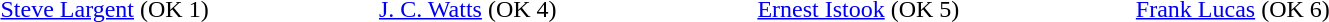<table width="80%">
<tr>
<td width="20%"><a href='#'>Steve Largent</a> (OK 1)</td>
<td width="20%"><a href='#'>J. C. Watts</a> (OK 4)</td>
<td width="20%"><a href='#'>Ernest Istook</a> (OK 5)</td>
<td width="20%"><a href='#'>Frank Lucas</a> (OK 6)</td>
</tr>
</table>
